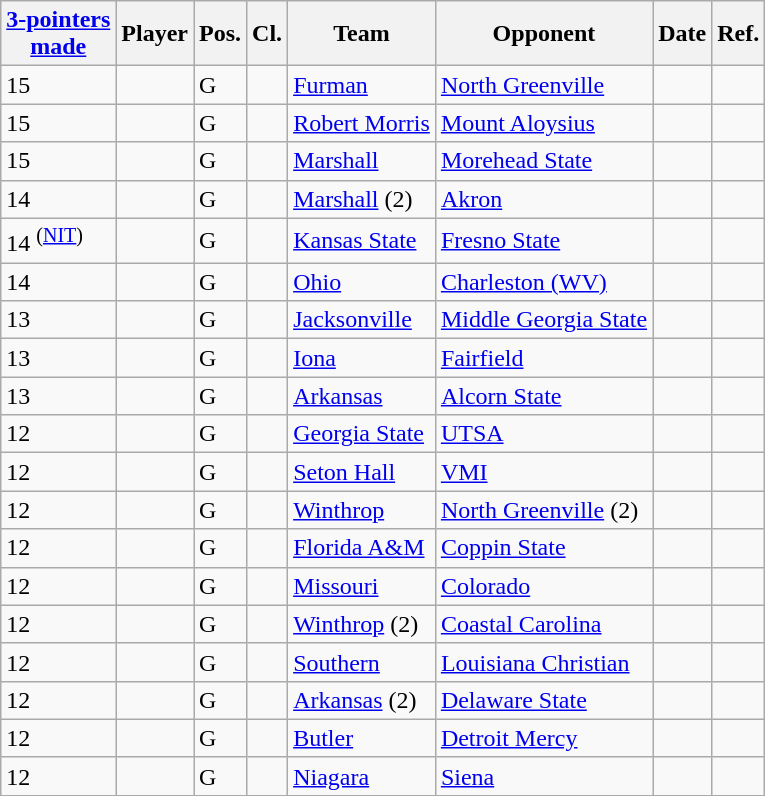<table class="wikitable sortable">
<tr>
<th><a href='#'>3-pointers<br>made</a></th>
<th>Player</th>
<th class="unsortable">Pos.</th>
<th>Cl.</th>
<th>Team</th>
<th>Opponent</th>
<th>Date</th>
<th class="unsortable">Ref.</th>
</tr>
<tr>
<td>15</td>
<td></td>
<td>G</td>
<td></td>
<td><a href='#'>Furman</a></td>
<td><a href='#'>North Greenville</a></td>
<td></td>
<td></td>
</tr>
<tr>
<td>15</td>
<td></td>
<td>G</td>
<td></td>
<td><a href='#'>Robert Morris</a></td>
<td><a href='#'>Mount Aloysius</a></td>
<td></td>
<td></td>
</tr>
<tr>
<td>15</td>
<td></td>
<td>G</td>
<td></td>
<td><a href='#'>Marshall</a></td>
<td><a href='#'>Morehead State</a></td>
<td></td>
<td></td>
</tr>
<tr>
<td>14</td>
<td></td>
<td>G</td>
<td></td>
<td><a href='#'>Marshall</a> (2)</td>
<td><a href='#'>Akron</a></td>
<td></td>
<td></td>
</tr>
<tr>
<td>14 <sup>(<a href='#'>NIT</a>)</sup></td>
<td></td>
<td>G</td>
<td></td>
<td><a href='#'>Kansas State</a></td>
<td><a href='#'>Fresno State</a></td>
<td></td>
<td></td>
</tr>
<tr>
<td>14</td>
<td></td>
<td>G</td>
<td></td>
<td><a href='#'>Ohio</a></td>
<td><a href='#'>Charleston (WV)</a></td>
<td></td>
<td></td>
</tr>
<tr>
<td>13</td>
<td></td>
<td>G</td>
<td></td>
<td><a href='#'>Jacksonville</a></td>
<td><a href='#'>Middle Georgia State</a></td>
<td></td>
<td></td>
</tr>
<tr>
<td>13</td>
<td></td>
<td>G</td>
<td></td>
<td><a href='#'>Iona</a></td>
<td><a href='#'>Fairfield</a></td>
<td></td>
<td></td>
</tr>
<tr>
<td>13</td>
<td></td>
<td>G</td>
<td></td>
<td><a href='#'>Arkansas</a></td>
<td><a href='#'>Alcorn State</a></td>
<td></td>
<td></td>
</tr>
<tr>
<td>12</td>
<td></td>
<td>G</td>
<td></td>
<td><a href='#'>Georgia State</a></td>
<td><a href='#'>UTSA</a></td>
<td></td>
<td></td>
</tr>
<tr>
<td>12</td>
<td></td>
<td>G</td>
<td></td>
<td><a href='#'>Seton Hall</a></td>
<td><a href='#'>VMI</a></td>
<td></td>
<td></td>
</tr>
<tr>
<td>12</td>
<td></td>
<td>G</td>
<td></td>
<td><a href='#'>Winthrop</a></td>
<td><a href='#'>North Greenville</a> (2)</td>
<td></td>
<td></td>
</tr>
<tr>
<td>12</td>
<td></td>
<td>G</td>
<td></td>
<td><a href='#'>Florida A&M</a></td>
<td><a href='#'>Coppin State</a></td>
<td></td>
<td></td>
</tr>
<tr>
<td>12</td>
<td></td>
<td>G</td>
<td></td>
<td><a href='#'>Missouri</a></td>
<td><a href='#'>Colorado</a></td>
<td></td>
<td></td>
</tr>
<tr>
<td>12</td>
<td></td>
<td>G</td>
<td></td>
<td><a href='#'>Winthrop</a> (2)</td>
<td><a href='#'>Coastal Carolina</a></td>
<td></td>
<td></td>
</tr>
<tr>
<td>12</td>
<td></td>
<td>G</td>
<td></td>
<td><a href='#'>Southern</a></td>
<td><a href='#'>Louisiana Christian</a></td>
<td></td>
<td></td>
</tr>
<tr>
<td>12</td>
<td></td>
<td>G</td>
<td></td>
<td><a href='#'>Arkansas</a> (2)</td>
<td><a href='#'>Delaware State</a></td>
<td></td>
<td></td>
</tr>
<tr>
<td>12</td>
<td></td>
<td>G</td>
<td></td>
<td><a href='#'>Butler</a></td>
<td><a href='#'>Detroit Mercy</a></td>
<td></td>
<td></td>
</tr>
<tr>
<td>12</td>
<td></td>
<td>G</td>
<td></td>
<td><a href='#'>Niagara</a></td>
<td><a href='#'>Siena</a></td>
<td></td>
<td></td>
</tr>
<tr>
</tr>
</table>
